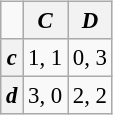<table class="wikitable" align=left style="margin:1em 1em 1em 0; font-size:95%;">
<tr>
<td></td>
<th><em>C</em></th>
<th><em>D</em></th>
</tr>
<tr>
<th><em>c</em></th>
<td>1, 1</td>
<td>0, 3</td>
</tr>
<tr>
<th><em>d</em></th>
<td>3, 0</td>
<td>2, 2</td>
</tr>
</table>
